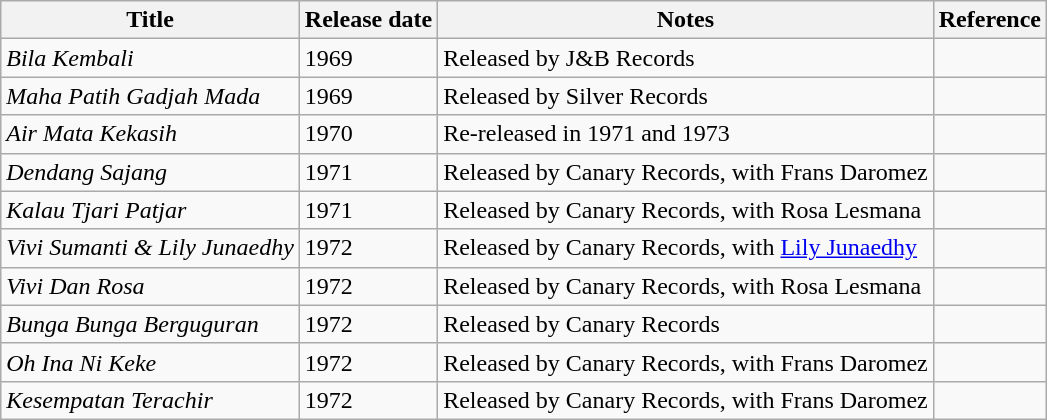<table class="wikitable">
<tr>
<th>Title</th>
<th>Release date</th>
<th>Notes</th>
<th>Reference</th>
</tr>
<tr>
<td><em>Bila Kembali</em></td>
<td>1969</td>
<td>Released by J&B Records</td>
<td></td>
</tr>
<tr>
<td><em>Maha Patih Gadjah Mada</em></td>
<td>1969</td>
<td>Released by Silver Records</td>
<td></td>
</tr>
<tr>
<td><em>Air Mata Kekasih</em></td>
<td>1970</td>
<td>Re-released in 1971 and 1973</td>
<td></td>
</tr>
<tr>
<td><em>Dendang Sajang</em></td>
<td>1971</td>
<td>Released by Canary Records, with Frans Daromez</td>
<td></td>
</tr>
<tr>
<td><em>Kalau Tjari Patjar</em></td>
<td>1971</td>
<td>Released by Canary Records, with Rosa Lesmana</td>
<td></td>
</tr>
<tr>
<td><em>Vivi Sumanti & Lily Junaedhy</em></td>
<td>1972</td>
<td>Released by Canary Records, with <a href='#'>Lily Junaedhy</a></td>
<td></td>
</tr>
<tr>
<td><em>Vivi Dan Rosa</em></td>
<td>1972</td>
<td>Released by Canary Records, with Rosa Lesmana</td>
<td></td>
</tr>
<tr>
<td><em>Bunga Bunga Berguguran</em></td>
<td>1972</td>
<td>Released by Canary Records</td>
<td></td>
</tr>
<tr>
<td><em>Oh Ina Ni Keke</em></td>
<td>1972</td>
<td>Released by Canary Records, with Frans Daromez</td>
<td></td>
</tr>
<tr>
<td><em>Kesempatan Terachir</em></td>
<td>1972</td>
<td>Released by Canary Records, with Frans Daromez</td>
<td></td>
</tr>
</table>
